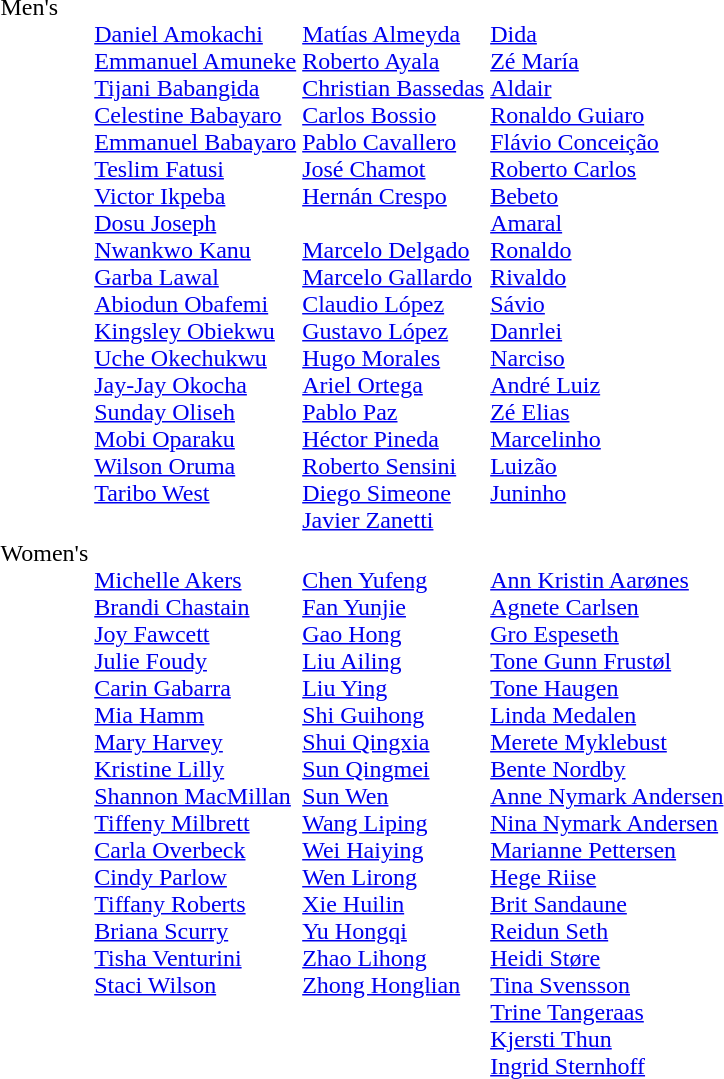<table>
<tr valign="top">
<td>Men's <br></td>
<td><br><a href='#'>Daniel Amokachi</a><br><a href='#'>Emmanuel Amuneke</a><br><a href='#'>Tijani Babangida</a><br><a href='#'>Celestine Babayaro</a><br><a href='#'>Emmanuel Babayaro</a><br><a href='#'>Teslim Fatusi</a><br><a href='#'>Victor Ikpeba</a><br><a href='#'>Dosu Joseph</a><br><a href='#'>Nwankwo Kanu</a><br><a href='#'>Garba Lawal</a><br><a href='#'>Abiodun Obafemi</a><br><a href='#'>Kingsley Obiekwu</a><br><a href='#'>Uche Okechukwu</a><br><a href='#'>Jay-Jay Okocha</a><br><a href='#'>Sunday Oliseh</a><br><a href='#'>Mobi Oparaku</a><br> <a href='#'>Wilson Oruma</a><br><a href='#'>Taribo West</a></td>
<td><br><a href='#'>Matías Almeyda</a><br><a href='#'>Roberto Ayala</a><br><a href='#'>Christian Bassedas</a><br><a href='#'>Carlos Bossio</a><br><a href='#'>Pablo Cavallero</a><br><a href='#'>José Chamot</a><br><a href='#'>Hernán Crespo</a><br><br><a href='#'>Marcelo Delgado</a><br><a href='#'>Marcelo Gallardo</a><br><a href='#'>Claudio López</a><br> 
<a href='#'>Gustavo López</a><br><a href='#'>Hugo Morales</a><br><a href='#'>Ariel Ortega</a><br><a href='#'>Pablo Paz</a><br> 
<a href='#'>Héctor Pineda</a><br><a href='#'>Roberto Sensini</a><br><a href='#'>Diego Simeone</a><br><a href='#'>Javier Zanetti</a></td>
<td><br><a href='#'>Dida</a><br><a href='#'>Zé María</a><br><a href='#'>Aldair</a><br><a href='#'>Ronaldo Guiaro</a><br><a href='#'>Flávio Conceição</a><br><a href='#'>Roberto Carlos</a><br><a href='#'>Bebeto</a><br><a href='#'>Amaral</a><br><a href='#'>Ronaldo</a><br><a href='#'>Rivaldo</a><br><a href='#'>Sávio</a><br><a href='#'>Danrlei</a><br><a href='#'>Narciso</a><br><a href='#'>André Luiz</a><br><a href='#'>Zé Elias</a><br><a href='#'>Marcelinho</a><br><a href='#'>Luizão</a><br><a href='#'>Juninho</a></td>
</tr>
<tr valign="top">
<td>Women's<br></td>
<td><br><a href='#'>Michelle Akers</a><br><a href='#'>Brandi Chastain</a><br><a href='#'>Joy Fawcett</a><br><a href='#'>Julie Foudy</a><br><a href='#'>Carin Gabarra</a><br><a href='#'>Mia Hamm</a><br><a href='#'>Mary Harvey</a><br><a href='#'>Kristine Lilly</a><br><a href='#'>Shannon MacMillan</a><br><a href='#'>Tiffeny Milbrett</a><br><a href='#'>Carla Overbeck</a><br><a href='#'>Cindy Parlow</a><br><a href='#'>Tiffany Roberts</a><br><a href='#'>Briana Scurry</a><br><a href='#'>Tisha Venturini</a><br><a href='#'>Staci Wilson</a></td>
<td><br><a href='#'>Chen Yufeng</a><br><a href='#'>Fan Yunjie</a><br><a href='#'>Gao Hong</a><br><a href='#'>Liu Ailing</a><br><a href='#'>Liu Ying</a><br><a href='#'>Shi Guihong</a><br><a href='#'>Shui Qingxia</a><br><a href='#'>Sun Qingmei</a><br><a href='#'>Sun Wen</a><br><a href='#'>Wang Liping</a><br><a href='#'>Wei Haiying</a><br><a href='#'>Wen Lirong</a><br><a href='#'>Xie Huilin</a><br><a href='#'>Yu Hongqi</a><br><a href='#'>Zhao Lihong</a><br><a href='#'>Zhong Honglian</a></td>
<td><br><a href='#'>Ann Kristin Aarønes</a><br><a href='#'>Agnete Carlsen</a><br><a href='#'>Gro Espeseth</a><br><a href='#'>Tone Gunn Frustøl</a><br><a href='#'>Tone Haugen</a><br><a href='#'>Linda Medalen</a><br><a href='#'>Merete Myklebust</a><br><a href='#'>Bente Nordby</a><br><a href='#'>Anne Nymark Andersen</a><br><a href='#'>Nina Nymark Andersen</a><br><a href='#'>Marianne Pettersen</a><br><a href='#'>Hege Riise</a><br><a href='#'>Brit Sandaune</a><br><a href='#'>Reidun Seth</a><br><a href='#'>Heidi Støre</a><br><a href='#'>Tina Svensson</a><br><a href='#'>Trine Tangeraas</a><br><a href='#'>Kjersti Thun</a><br><a href='#'>Ingrid Sternhoff</a></td>
</tr>
</table>
